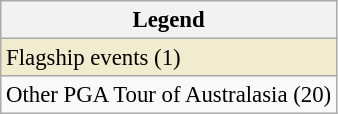<table class="wikitable" style="font-size:95%;">
<tr>
<th>Legend</th>
</tr>
<tr style="background:#f2ecce;">
<td>Flagship events (1)</td>
</tr>
<tr>
<td>Other PGA Tour of Australasia (20)</td>
</tr>
</table>
